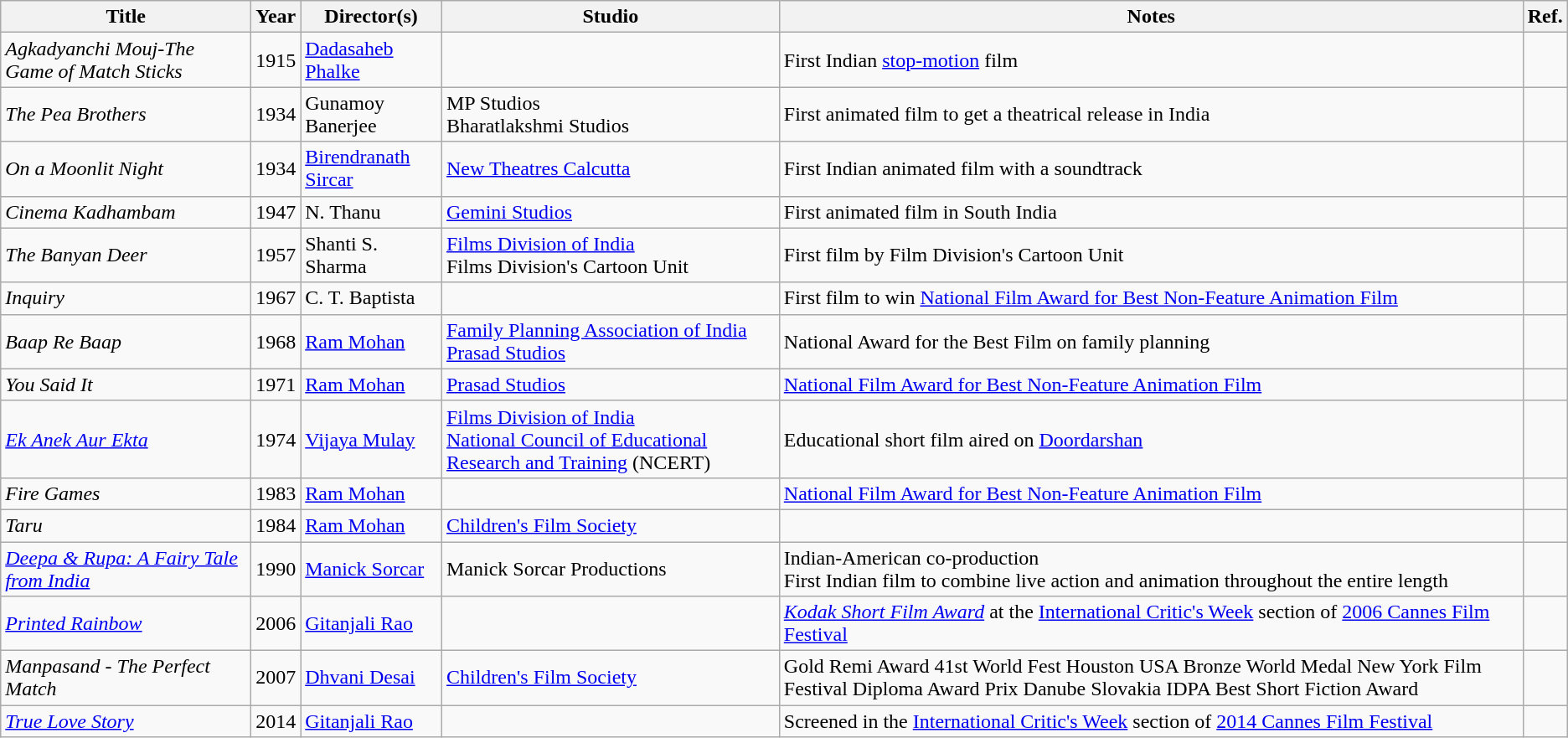<table class="sortable wikitable">
<tr>
<th>Title</th>
<th>Year</th>
<th>Director(s)</th>
<th>Studio</th>
<th>Notes</th>
<th>Ref.</th>
</tr>
<tr>
<td><em>Agkadyanchi Mouj-The Game of Match Sticks</em></td>
<td>1915</td>
<td><a href='#'>Dadasaheb Phalke</a></td>
<td></td>
<td>First Indian <a href='#'>stop-motion</a> film</td>
<td></td>
</tr>
<tr>
<td><em>The Pea Brothers</em></td>
<td>1934</td>
<td>Gunamoy Banerjee</td>
<td>MP Studios <br>  Bharatlakshmi Studios</td>
<td>First animated film to get a theatrical release in India</td>
<td></td>
</tr>
<tr>
<td><em>On a Moonlit Night</em></td>
<td>1934</td>
<td><a href='#'>Birendranath Sircar</a></td>
<td><a href='#'>New Theatres Calcutta</a></td>
<td>First Indian animated film with a soundtrack</td>
<td></td>
</tr>
<tr>
<td><em>Cinema Kadhambam</em></td>
<td>1947</td>
<td>N. Thanu</td>
<td><a href='#'>Gemini Studios</a></td>
<td>First animated film in South India</td>
<td></td>
</tr>
<tr>
<td><em>The Banyan Deer</em></td>
<td>1957</td>
<td>Shanti S. Sharma</td>
<td><a href='#'>Films Division of India</a> <br> Films Division's Cartoon Unit</td>
<td>First film by Film Division's Cartoon Unit</td>
<td></td>
</tr>
<tr>
<td><em>Inquiry </em></td>
<td>1967</td>
<td>C. T. Baptista</td>
<td></td>
<td>First film to win <a href='#'>National Film Award for Best Non-Feature Animation Film</a></td>
<td></td>
</tr>
<tr>
<td><em>Baap Re Baap </em></td>
<td>1968</td>
<td><a href='#'>Ram Mohan</a></td>
<td><a href='#'>Family Planning Association of India</a> <br> <a href='#'>Prasad Studios</a></td>
<td>National Award for the Best Film on family planning</td>
<td></td>
</tr>
<tr>
<td><em>You Said It </em></td>
<td>1971</td>
<td><a href='#'>Ram Mohan</a></td>
<td><a href='#'>Prasad Studios</a></td>
<td><a href='#'>National Film Award for Best Non-Feature Animation Film</a></td>
<td></td>
</tr>
<tr>
<td><em><a href='#'>Ek Anek Aur Ekta</a> </em></td>
<td>1974</td>
<td><a href='#'>Vijaya Mulay</a></td>
<td><a href='#'>Films Division of India</a>  <br> <a href='#'>National Council of Educational Research and Training</a> (NCERT)</td>
<td>Educational short film aired on <a href='#'>Doordarshan</a></td>
<td></td>
</tr>
<tr>
<td><em>Fire Games</em></td>
<td>1983</td>
<td><a href='#'>Ram Mohan</a></td>
<td></td>
<td><a href='#'>National Film Award for Best Non-Feature Animation Film</a></td>
<td></td>
</tr>
<tr>
<td><em>Taru</em></td>
<td>1984</td>
<td><a href='#'>Ram Mohan</a></td>
<td><a href='#'>Children's Film Society</a></td>
<td></td>
<td></td>
</tr>
<tr>
<td><em><a href='#'>Deepa & Rupa: A Fairy Tale from India</a> </em></td>
<td>1990</td>
<td><a href='#'>Manick Sorcar</a></td>
<td>Manick Sorcar Productions</td>
<td>Indian-American co-production <br>  First Indian film to combine live action and animation throughout the entire length</td>
<td></td>
</tr>
<tr>
<td><em><a href='#'>Printed Rainbow</a></em></td>
<td>2006</td>
<td><a href='#'>Gitanjali Rao</a></td>
<td></td>
<td><em><a href='#'>Kodak Short Film Award</a></em> at the <a href='#'>International Critic's Week</a> section of <a href='#'>2006 Cannes Film Festival</a></td>
<td></td>
</tr>
<tr>
<td><em>Manpasand - The Perfect Match </em></td>
<td>2007</td>
<td><a href='#'>Dhvani Desai</a></td>
<td><a href='#'>Children's Film Society</a></td>
<td>Gold Remi Award 41st World Fest Houston USA Bronze World Medal New York Film Festival Diploma Award Prix Danube Slovakia IDPA Best Short Fiction Award</td>
</tr>
<tr>
<td><em><a href='#'>True Love Story</a></em></td>
<td>2014</td>
<td><a href='#'>Gitanjali Rao</a></td>
<td></td>
<td>Screened in the <a href='#'>International Critic's Week</a> section of <a href='#'>2014 Cannes Film Festival</a></td>
<td></td>
</tr>
</table>
